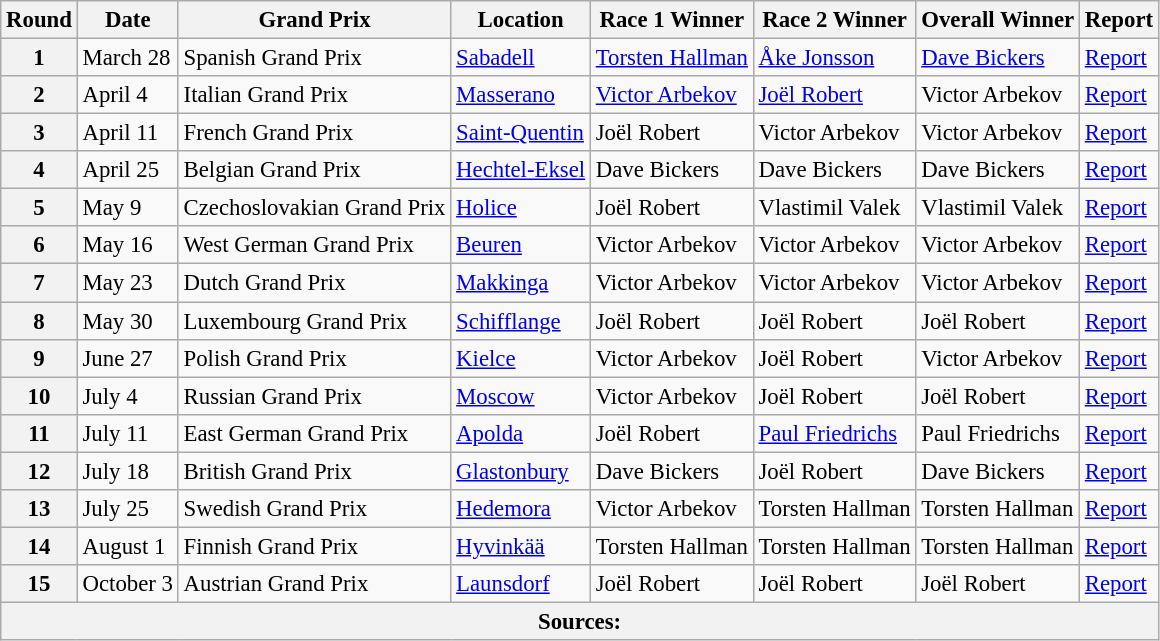<table class="wikitable" style="font-size: 95%;">
<tr>
<th align=center>Round</th>
<th align=center>Date</th>
<th align=center>Grand Prix</th>
<th align=center>Location</th>
<th align=center>Race 1 Winner</th>
<th align=center>Race 2 Winner</th>
<th align=center>Overall Winner</th>
<th align=center>Report</th>
</tr>
<tr>
<th>1</th>
<td>March 28</td>
<td> Spanish Grand Prix</td>
<td><a href='#'>Sabadell</a></td>
<td> <a href='#'>Torsten Hallman</a></td>
<td> <a href='#'>Åke Jonsson</a></td>
<td> <a href='#'>Dave Bickers</a></td>
<td><a href='#'>Report</a></td>
</tr>
<tr>
<th>2</th>
<td>April 4</td>
<td> Italian Grand Prix</td>
<td><a href='#'>Masserano</a></td>
<td> <a href='#'>Victor Arbekov</a></td>
<td> <a href='#'>Joël Robert</a></td>
<td> Victor Arbekov</td>
<td><a href='#'>Report</a></td>
</tr>
<tr>
<th>3</th>
<td>April 11</td>
<td> French Grand Prix</td>
<td><a href='#'>Saint-Quentin</a></td>
<td> Joël Robert</td>
<td> Victor Arbekov</td>
<td> Victor Arbekov</td>
<td><a href='#'>Report</a></td>
</tr>
<tr>
<th>4</th>
<td>April 25</td>
<td> Belgian Grand Prix</td>
<td><a href='#'>Hechtel-Eksel</a></td>
<td> Dave Bickers</td>
<td> Dave Bickers</td>
<td> Dave Bickers</td>
<td><a href='#'>Report</a></td>
</tr>
<tr>
<th>5</th>
<td>May 9</td>
<td> Czechoslovakian Grand Prix</td>
<td><a href='#'>Holice</a></td>
<td> Joël Robert</td>
<td> Vlastimil Valek</td>
<td> Vlastimil Valek</td>
<td><a href='#'>Report</a></td>
</tr>
<tr>
<th>6</th>
<td>May 16</td>
<td> West German Grand Prix</td>
<td><a href='#'>Beuren</a></td>
<td> Victor Arbekov</td>
<td> Victor Arbekov</td>
<td> Victor Arbekov</td>
<td><a href='#'>Report</a></td>
</tr>
<tr>
<th>7</th>
<td>May 23</td>
<td> Dutch Grand Prix</td>
<td><a href='#'>Makkinga</a></td>
<td> Victor Arbekov</td>
<td> Victor Arbekov</td>
<td> Victor Arbekov</td>
<td><a href='#'>Report</a></td>
</tr>
<tr>
<th>8</th>
<td>May 30</td>
<td> Luxembourg Grand Prix</td>
<td><a href='#'>Schifflange</a></td>
<td> Joël Robert</td>
<td> Joël Robert</td>
<td> Joël Robert</td>
<td><a href='#'>Report</a></td>
</tr>
<tr>
<th>9</th>
<td>June 27</td>
<td> Polish Grand Prix</td>
<td><a href='#'>Kielce</a></td>
<td> Victor Arbekov</td>
<td> Joël Robert</td>
<td> Victor Arbekov</td>
<td><a href='#'>Report</a></td>
</tr>
<tr>
<th>10</th>
<td>July 4</td>
<td> Russian Grand Prix</td>
<td><a href='#'>Moscow</a></td>
<td> Victor Arbekov</td>
<td> Joël Robert</td>
<td> Joël Robert</td>
<td><a href='#'>Report</a></td>
</tr>
<tr>
<th>11</th>
<td>July 11</td>
<td> East German Grand Prix</td>
<td><a href='#'>Apolda</a></td>
<td> Joël Robert</td>
<td> <a href='#'>Paul Friedrichs</a></td>
<td> Paul Friedrichs</td>
<td><a href='#'>Report</a></td>
</tr>
<tr>
<th>12</th>
<td>July 18</td>
<td> British Grand Prix</td>
<td><a href='#'>Glastonbury</a></td>
<td> Dave Bickers</td>
<td> Joël Robert</td>
<td> Dave Bickers</td>
<td><a href='#'>Report</a></td>
</tr>
<tr>
<th>13</th>
<td>July 25</td>
<td> Swedish Grand Prix</td>
<td><a href='#'>Hedemora</a></td>
<td> Victor Arbekov</td>
<td> Torsten Hallman</td>
<td> Torsten Hallman</td>
<td><a href='#'>Report</a></td>
</tr>
<tr>
<th>14</th>
<td>August 1</td>
<td> Finnish Grand Prix</td>
<td><a href='#'>Hyvinkää</a></td>
<td> Torsten Hallman</td>
<td> Torsten Hallman</td>
<td> Torsten Hallman</td>
<td><a href='#'>Report</a></td>
</tr>
<tr>
<th>15</th>
<td>October 3</td>
<td> Austrian Grand Prix</td>
<td><a href='#'>Launsdorf</a></td>
<td> Joël Robert</td>
<td> Joël Robert</td>
<td> Joël Robert</td>
<td><a href='#'>Report</a></td>
</tr>
<tr>
<th colspan=8>Sources:</th>
</tr>
</table>
